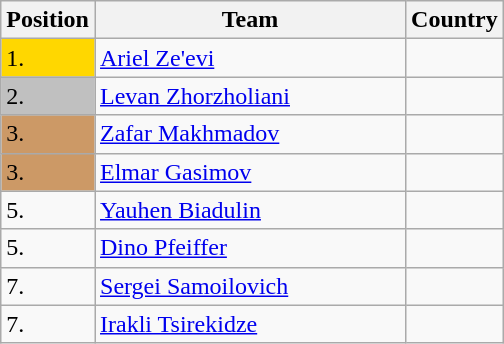<table class=wikitable>
<tr>
<th width=10>Position</th>
<th width=200>Team</th>
<th>Country</th>
</tr>
<tr>
<td bgcolor=gold>1.</td>
<td><a href='#'>Ariel Ze'evi</a></td>
<td></td>
</tr>
<tr>
<td bgcolor="silver">2.</td>
<td><a href='#'>Levan Zhorzholiani</a></td>
<td></td>
</tr>
<tr>
<td bgcolor="CC9966">3.</td>
<td><a href='#'>Zafar Makhmadov</a></td>
<td></td>
</tr>
<tr>
<td bgcolor="CC9966">3.</td>
<td><a href='#'>Elmar Gasimov</a></td>
<td></td>
</tr>
<tr>
<td>5.</td>
<td><a href='#'>Yauhen Biadulin</a></td>
<td></td>
</tr>
<tr>
<td>5.</td>
<td><a href='#'>Dino Pfeiffer</a></td>
<td></td>
</tr>
<tr>
<td>7.</td>
<td><a href='#'>Sergei Samoilovich</a></td>
<td></td>
</tr>
<tr>
<td>7.</td>
<td><a href='#'>Irakli Tsirekidze</a></td>
<td></td>
</tr>
</table>
